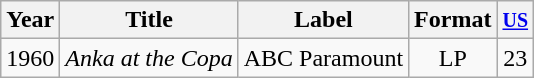<table class="wikitable">
<tr>
<th>Year</th>
<th>Title</th>
<th>Label</th>
<th>Format</th>
<th><small><a href='#'>US</a></small><br></th>
</tr>
<tr style="text-align:center;">
<td>1960</td>
<td><em>Anka at the Copa</em></td>
<td>ABC Paramount</td>
<td>LP</td>
<td>23</td>
</tr>
</table>
